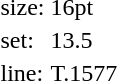<table style="margin-left:40px;">
<tr>
<td>size:</td>
<td>16pt</td>
</tr>
<tr>
<td>set:</td>
<td>13.5</td>
</tr>
<tr>
<td>line:</td>
<td>T.1577</td>
</tr>
</table>
